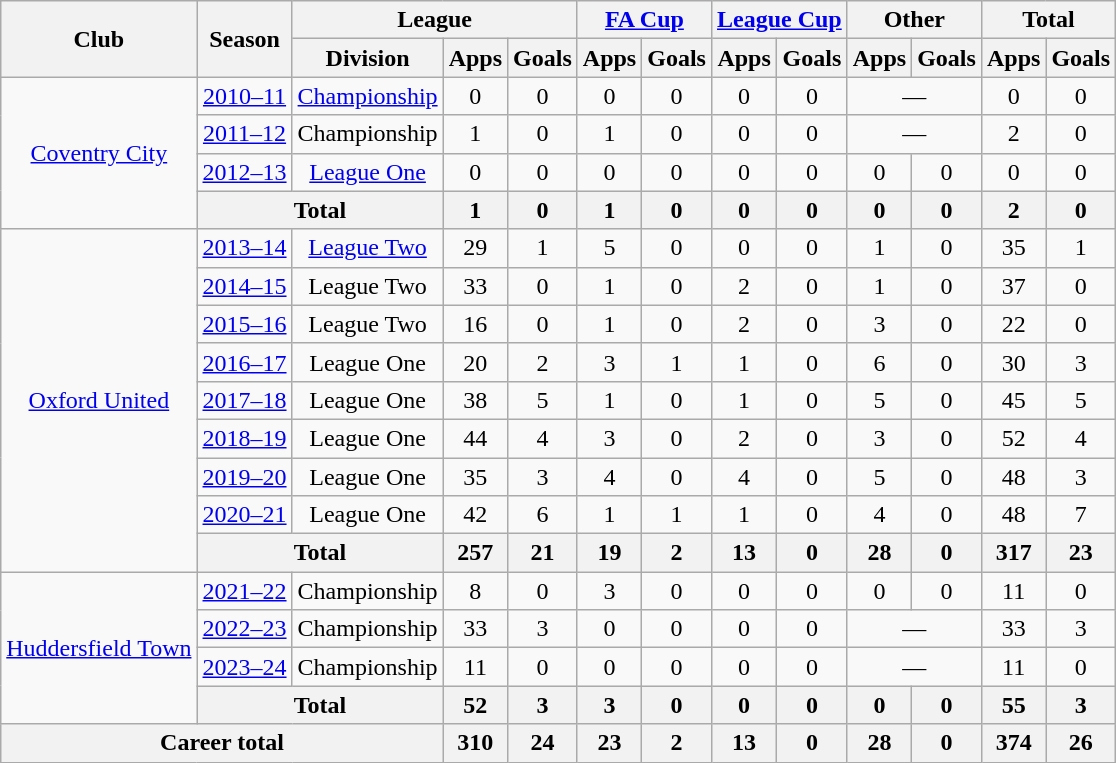<table class=wikitable style=text-align:center>
<tr>
<th rowspan=2>Club</th>
<th rowspan=2>Season</th>
<th colspan=3>League</th>
<th colspan=2><a href='#'>FA Cup</a></th>
<th colspan=2><a href='#'>League Cup</a></th>
<th colspan=2>Other</th>
<th colspan=2>Total</th>
</tr>
<tr>
<th>Division</th>
<th>Apps</th>
<th>Goals</th>
<th>Apps</th>
<th>Goals</th>
<th>Apps</th>
<th>Goals</th>
<th>Apps</th>
<th>Goals</th>
<th>Apps</th>
<th>Goals</th>
</tr>
<tr>
<td rowspan=4><a href='#'>Coventry City</a></td>
<td><a href='#'>2010–11</a></td>
<td><a href='#'>Championship</a></td>
<td>0</td>
<td>0</td>
<td>0</td>
<td>0</td>
<td>0</td>
<td>0</td>
<td colspan=2>—</td>
<td>0</td>
<td>0</td>
</tr>
<tr>
<td><a href='#'>2011–12</a></td>
<td>Championship</td>
<td>1</td>
<td>0</td>
<td>1</td>
<td>0</td>
<td>0</td>
<td>0</td>
<td colspan=2>—</td>
<td>2</td>
<td>0</td>
</tr>
<tr>
<td><a href='#'>2012–13</a></td>
<td><a href='#'>League One</a></td>
<td>0</td>
<td>0</td>
<td>0</td>
<td>0</td>
<td>0</td>
<td>0</td>
<td>0</td>
<td>0</td>
<td>0</td>
<td>0</td>
</tr>
<tr>
<th colspan=2>Total</th>
<th>1</th>
<th>0</th>
<th>1</th>
<th>0</th>
<th>0</th>
<th>0</th>
<th>0</th>
<th>0</th>
<th>2</th>
<th>0</th>
</tr>
<tr>
<td rowspan=9><a href='#'>Oxford United</a></td>
<td><a href='#'>2013–14</a></td>
<td><a href='#'>League Two</a></td>
<td>29</td>
<td>1</td>
<td>5</td>
<td>0</td>
<td>0</td>
<td>0</td>
<td>1</td>
<td>0</td>
<td>35</td>
<td>1</td>
</tr>
<tr>
<td><a href='#'>2014–15</a></td>
<td>League Two</td>
<td>33</td>
<td>0</td>
<td>1</td>
<td>0</td>
<td>2</td>
<td>0</td>
<td>1</td>
<td>0</td>
<td>37</td>
<td>0</td>
</tr>
<tr>
<td><a href='#'>2015–16</a></td>
<td>League Two</td>
<td>16</td>
<td>0</td>
<td>1</td>
<td>0</td>
<td>2</td>
<td>0</td>
<td>3</td>
<td>0</td>
<td>22</td>
<td>0</td>
</tr>
<tr>
<td><a href='#'>2016–17</a></td>
<td>League One</td>
<td>20</td>
<td>2</td>
<td>3</td>
<td>1</td>
<td>1</td>
<td>0</td>
<td>6</td>
<td>0</td>
<td>30</td>
<td>3</td>
</tr>
<tr>
<td><a href='#'>2017–18</a></td>
<td>League One</td>
<td>38</td>
<td>5</td>
<td>1</td>
<td>0</td>
<td>1</td>
<td>0</td>
<td>5</td>
<td>0</td>
<td>45</td>
<td>5</td>
</tr>
<tr>
<td><a href='#'>2018–19</a></td>
<td>League One</td>
<td>44</td>
<td>4</td>
<td>3</td>
<td>0</td>
<td>2</td>
<td>0</td>
<td>3</td>
<td>0</td>
<td>52</td>
<td>4</td>
</tr>
<tr>
<td><a href='#'>2019–20</a></td>
<td>League One</td>
<td>35</td>
<td>3</td>
<td>4</td>
<td>0</td>
<td>4</td>
<td>0</td>
<td>5</td>
<td>0</td>
<td>48</td>
<td>3</td>
</tr>
<tr>
<td><a href='#'>2020–21</a></td>
<td>League One</td>
<td>42</td>
<td>6</td>
<td>1</td>
<td>1</td>
<td>1</td>
<td>0</td>
<td>4</td>
<td>0</td>
<td>48</td>
<td>7</td>
</tr>
<tr>
<th colspan=2>Total</th>
<th>257</th>
<th>21</th>
<th>19</th>
<th>2</th>
<th>13</th>
<th>0</th>
<th>28</th>
<th>0</th>
<th>317</th>
<th>23</th>
</tr>
<tr>
<td rowspan="4"><a href='#'>Huddersfield Town</a></td>
<td><a href='#'>2021–22</a></td>
<td>Championship</td>
<td>8</td>
<td>0</td>
<td>3</td>
<td>0</td>
<td>0</td>
<td>0</td>
<td>0</td>
<td>0</td>
<td>11</td>
<td>0</td>
</tr>
<tr>
<td><a href='#'>2022–23</a></td>
<td>Championship</td>
<td>33</td>
<td>3</td>
<td>0</td>
<td>0</td>
<td>0</td>
<td>0</td>
<td colspan="2">—</td>
<td>33</td>
<td>3</td>
</tr>
<tr>
<td><a href='#'>2023–24</a></td>
<td>Championship</td>
<td>11</td>
<td>0</td>
<td>0</td>
<td>0</td>
<td>0</td>
<td>0</td>
<td colspan="2">—</td>
<td>11</td>
<td>0</td>
</tr>
<tr>
<th colspan="2">Total</th>
<th>52</th>
<th>3</th>
<th>3</th>
<th>0</th>
<th>0</th>
<th>0</th>
<th>0</th>
<th>0</th>
<th>55</th>
<th>3</th>
</tr>
<tr>
<th colspan="3">Career total</th>
<th>310</th>
<th>24</th>
<th>23</th>
<th>2</th>
<th>13</th>
<th>0</th>
<th>28</th>
<th>0</th>
<th>374</th>
<th>26</th>
</tr>
</table>
